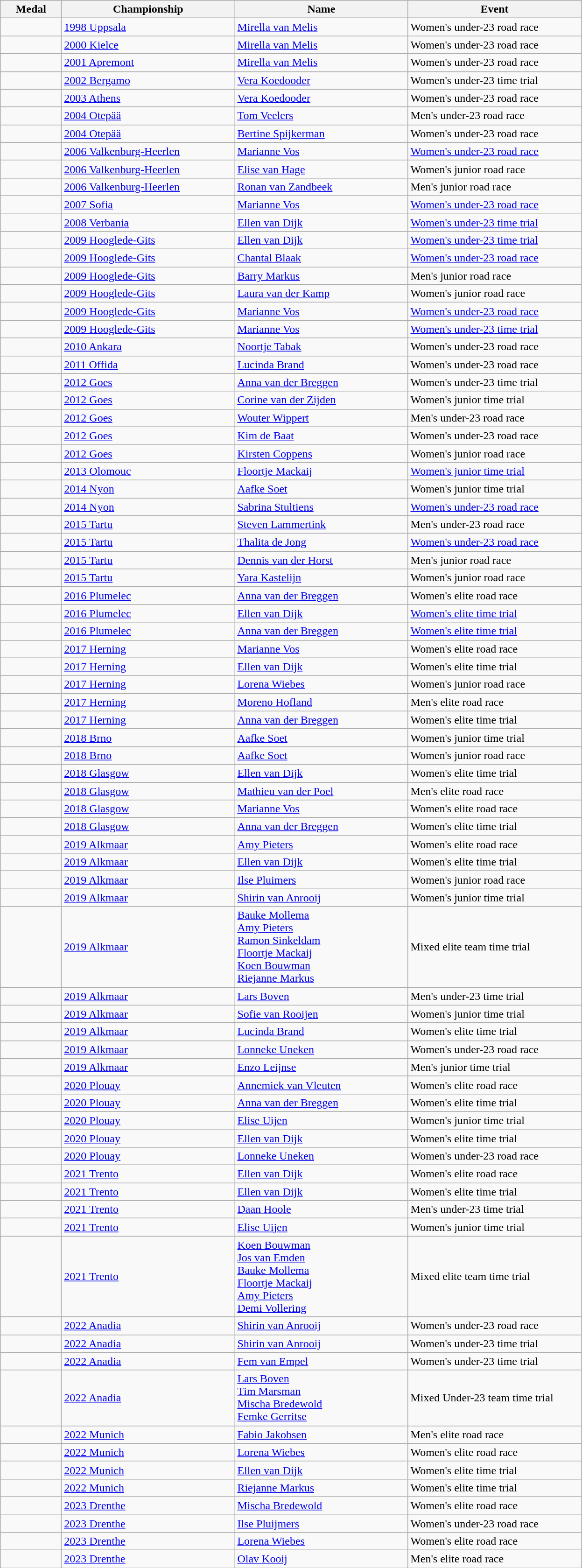<table class="wikitable sortable">
<tr>
<th style="width:5em">Medal</th>
<th style="width:15em">Championship</th>
<th style="width:15em">Name</th>
<th style="width:15em">Event</th>
</tr>
<tr>
<td></td>
<td> <a href='#'>1998 Uppsala</a></td>
<td><a href='#'>Mirella van Melis</a></td>
<td>Women's under-23 road race</td>
</tr>
<tr>
<td></td>
<td> <a href='#'>2000 Kielce</a></td>
<td><a href='#'>Mirella van Melis</a></td>
<td>Women's under-23 road race</td>
</tr>
<tr>
<td></td>
<td> <a href='#'>2001 Apremont</a></td>
<td><a href='#'>Mirella van Melis</a></td>
<td>Women's under-23 road race</td>
</tr>
<tr>
<td></td>
<td> <a href='#'>2002 Bergamo</a></td>
<td><a href='#'>Vera Koedooder</a></td>
<td>Women's under-23 time trial</td>
</tr>
<tr>
<td></td>
<td> <a href='#'>2003 Athens</a></td>
<td><a href='#'>Vera Koedooder</a></td>
<td>Women's under-23 road race</td>
</tr>
<tr>
<td></td>
<td> <a href='#'>2004 Otepää</a></td>
<td><a href='#'>Tom Veelers</a></td>
<td>Men's under-23 road race</td>
</tr>
<tr>
<td></td>
<td> <a href='#'>2004 Otepää</a></td>
<td><a href='#'>Bertine Spijkerman</a></td>
<td>Women's under-23 road race</td>
</tr>
<tr>
<td></td>
<td> <a href='#'>2006 Valkenburg-Heerlen</a></td>
<td><a href='#'>Marianne Vos</a></td>
<td><a href='#'>Women's under-23 road race</a></td>
</tr>
<tr>
<td></td>
<td> <a href='#'>2006 Valkenburg-Heerlen</a></td>
<td><a href='#'>Elise van Hage</a></td>
<td>Women's junior road race</td>
</tr>
<tr>
<td></td>
<td> <a href='#'>2006 Valkenburg-Heerlen</a></td>
<td><a href='#'>Ronan van Zandbeek</a></td>
<td>Men's junior road race</td>
</tr>
<tr>
<td></td>
<td> <a href='#'>2007 Sofia</a></td>
<td><a href='#'>Marianne Vos</a></td>
<td><a href='#'>Women's under-23 road race</a></td>
</tr>
<tr>
<td></td>
<td> <a href='#'>2008 Verbania</a></td>
<td><a href='#'>Ellen van Dijk</a></td>
<td><a href='#'>Women's under-23 time trial</a></td>
</tr>
<tr>
<td></td>
<td> <a href='#'>2009 Hooglede-Gits</a></td>
<td><a href='#'>Ellen van Dijk</a></td>
<td><a href='#'>Women's under-23 time trial</a></td>
</tr>
<tr>
<td></td>
<td> <a href='#'>2009 Hooglede-Gits</a></td>
<td><a href='#'>Chantal Blaak</a></td>
<td><a href='#'>Women's under-23 road race</a></td>
</tr>
<tr>
<td></td>
<td> <a href='#'>2009 Hooglede-Gits</a></td>
<td><a href='#'>Barry Markus</a></td>
<td>Men's junior road race</td>
</tr>
<tr>
<td></td>
<td> <a href='#'>2009 Hooglede-Gits</a></td>
<td><a href='#'>Laura van der Kamp</a></td>
<td>Women's junior road race</td>
</tr>
<tr>
<td></td>
<td> <a href='#'>2009 Hooglede-Gits</a></td>
<td><a href='#'>Marianne Vos</a></td>
<td><a href='#'>Women's under-23 road race</a></td>
</tr>
<tr>
<td></td>
<td> <a href='#'>2009 Hooglede-Gits</a></td>
<td><a href='#'>Marianne Vos</a></td>
<td><a href='#'>Women's under-23 time trial</a></td>
</tr>
<tr>
<td></td>
<td> <a href='#'>2010 Ankara</a></td>
<td><a href='#'>Noortje Tabak</a></td>
<td>Women's under-23 road race</td>
</tr>
<tr>
<td></td>
<td> <a href='#'>2011 Offida</a></td>
<td><a href='#'>Lucinda Brand</a></td>
<td>Women's under-23 road race</td>
</tr>
<tr>
<td></td>
<td> <a href='#'>2012 Goes</a></td>
<td><a href='#'>Anna van der Breggen</a></td>
<td>Women's under-23 time trial</td>
</tr>
<tr>
<td></td>
<td> <a href='#'>2012 Goes</a></td>
<td><a href='#'>Corine van der Zijden</a></td>
<td>Women's junior time trial</td>
</tr>
<tr>
<td></td>
<td> <a href='#'>2012 Goes</a></td>
<td><a href='#'>Wouter Wippert</a></td>
<td>Men's under-23 road race</td>
</tr>
<tr>
<td></td>
<td> <a href='#'>2012 Goes</a></td>
<td><a href='#'>Kim de Baat</a></td>
<td>Women's under-23 road race</td>
</tr>
<tr>
<td></td>
<td> <a href='#'>2012 Goes</a></td>
<td><a href='#'>Kirsten Coppens</a></td>
<td>Women's junior road race</td>
</tr>
<tr>
<td></td>
<td> <a href='#'>2013 Olomouc</a></td>
<td><a href='#'>Floortje Mackaij</a></td>
<td><a href='#'>Women's junior time trial</a></td>
</tr>
<tr>
<td></td>
<td> <a href='#'>2014 Nyon</a></td>
<td><a href='#'>Aafke Soet</a></td>
<td>Women's junior time trial</td>
</tr>
<tr>
<td></td>
<td> <a href='#'>2014 Nyon</a></td>
<td><a href='#'>Sabrina Stultiens</a></td>
<td><a href='#'>Women's under-23 road race</a></td>
</tr>
<tr>
<td></td>
<td> <a href='#'>2015 Tartu</a></td>
<td><a href='#'>Steven Lammertink</a></td>
<td>Men's  under-23 road race</td>
</tr>
<tr>
<td></td>
<td> <a href='#'>2015 Tartu</a></td>
<td><a href='#'>Thalita de Jong</a></td>
<td><a href='#'>Women's  under-23 road race</a></td>
</tr>
<tr>
<td></td>
<td> <a href='#'>2015 Tartu</a></td>
<td><a href='#'>Dennis van der Horst</a></td>
<td>Men's  junior road race</td>
</tr>
<tr>
<td></td>
<td> <a href='#'>2015 Tartu</a></td>
<td><a href='#'>Yara Kastelijn</a></td>
<td>Women's  junior road race</td>
</tr>
<tr>
<td></td>
<td> <a href='#'>2016 Plumelec</a></td>
<td><a href='#'>Anna van der Breggen</a></td>
<td>Women's elite road race</td>
</tr>
<tr>
<td></td>
<td> <a href='#'>2016 Plumelec</a></td>
<td><a href='#'>Ellen van Dijk</a></td>
<td><a href='#'>Women's elite time trial</a></td>
</tr>
<tr>
<td></td>
<td> <a href='#'>2016 Plumelec</a></td>
<td><a href='#'>Anna van der Breggen</a></td>
<td><a href='#'>Women's elite time trial</a></td>
</tr>
<tr>
<td></td>
<td> <a href='#'>2017 Herning</a></td>
<td><a href='#'>Marianne Vos</a></td>
<td>Women's elite road race</td>
</tr>
<tr>
<td></td>
<td> <a href='#'>2017 Herning</a></td>
<td><a href='#'>Ellen van Dijk</a></td>
<td>Women's elite time trial</td>
</tr>
<tr>
<td></td>
<td> <a href='#'>2017 Herning</a></td>
<td><a href='#'>Lorena Wiebes</a></td>
<td>Women's junior road race</td>
</tr>
<tr>
<td></td>
<td> <a href='#'>2017 Herning</a></td>
<td><a href='#'>Moreno Hofland</a></td>
<td>Men's elite road race</td>
</tr>
<tr>
<td></td>
<td> <a href='#'>2017 Herning</a></td>
<td><a href='#'>Anna van der Breggen</a></td>
<td>Women's elite time trial</td>
</tr>
<tr>
<td></td>
<td> <a href='#'>2018 Brno</a></td>
<td><a href='#'>Aafke Soet</a></td>
<td>Women's junior time trial</td>
</tr>
<tr>
<td></td>
<td> <a href='#'>2018 Brno</a></td>
<td><a href='#'>Aafke Soet</a></td>
<td>Women's junior road race</td>
</tr>
<tr>
<td></td>
<td> <a href='#'>2018 Glasgow</a></td>
<td><a href='#'>Ellen van Dijk</a></td>
<td>Women's elite time trial</td>
</tr>
<tr>
<td></td>
<td> <a href='#'>2018 Glasgow</a></td>
<td><a href='#'>Mathieu van der Poel</a></td>
<td>Men's elite road race</td>
</tr>
<tr>
<td></td>
<td> <a href='#'>2018 Glasgow</a></td>
<td><a href='#'>Marianne Vos</a></td>
<td>Women's elite road race</td>
</tr>
<tr>
<td></td>
<td> <a href='#'>2018 Glasgow</a></td>
<td><a href='#'>Anna van der Breggen</a></td>
<td>Women's elite time trial</td>
</tr>
<tr>
<td></td>
<td> <a href='#'>2019 Alkmaar</a></td>
<td><a href='#'>Amy Pieters</a></td>
<td>Women's elite road race</td>
</tr>
<tr>
<td></td>
<td> <a href='#'>2019 Alkmaar</a></td>
<td><a href='#'>Ellen van Dijk</a></td>
<td>Women's elite time trial</td>
</tr>
<tr>
<td></td>
<td> <a href='#'>2019 Alkmaar</a></td>
<td><a href='#'>Ilse Pluimers</a></td>
<td>Women's junior road race</td>
</tr>
<tr>
<td></td>
<td> <a href='#'>2019 Alkmaar</a></td>
<td><a href='#'>Shirin van Anrooij</a></td>
<td>Women's junior time trial</td>
</tr>
<tr>
<td></td>
<td> <a href='#'>2019 Alkmaar</a></td>
<td><a href='#'>Bauke Mollema</a> <br> <a href='#'>Amy Pieters</a> <br> <a href='#'>Ramon Sinkeldam</a> <br> <a href='#'>Floortje Mackaij</a> <br> <a href='#'>Koen Bouwman</a> <br> <a href='#'>Riejanne Markus</a></td>
<td>Mixed elite team time trial</td>
</tr>
<tr>
<td></td>
<td> <a href='#'>2019 Alkmaar</a></td>
<td><a href='#'>Lars Boven</a></td>
<td>Men's under-23 time trial</td>
</tr>
<tr>
<td></td>
<td> <a href='#'>2019 Alkmaar</a></td>
<td><a href='#'>Sofie van Rooijen</a></td>
<td>Women's junior time trial</td>
</tr>
<tr>
<td></td>
<td> <a href='#'>2019 Alkmaar</a></td>
<td><a href='#'>Lucinda Brand</a></td>
<td>Women's elite time trial</td>
</tr>
<tr>
<td></td>
<td> <a href='#'>2019 Alkmaar</a></td>
<td><a href='#'>Lonneke Uneken</a></td>
<td>Women's under-23 road race</td>
</tr>
<tr>
<td></td>
<td> <a href='#'>2019 Alkmaar</a></td>
<td><a href='#'>Enzo Leijnse</a></td>
<td>Men's junior time trial</td>
</tr>
<tr>
<td></td>
<td> <a href='#'>2020 Plouay</a></td>
<td><a href='#'>Annemiek van Vleuten</a></td>
<td>Women's elite road race</td>
</tr>
<tr>
<td></td>
<td> <a href='#'>2020 Plouay</a></td>
<td><a href='#'>Anna van der Breggen</a></td>
<td>Women's elite time trial</td>
</tr>
<tr>
<td></td>
<td> <a href='#'>2020 Plouay</a></td>
<td><a href='#'>Elise Uijen</a></td>
<td>Women's junior time trial</td>
</tr>
<tr>
<td></td>
<td> <a href='#'>2020 Plouay</a></td>
<td><a href='#'>Ellen van Dijk</a></td>
<td>Women's elite time trial</td>
</tr>
<tr>
<td></td>
<td> <a href='#'>2020 Plouay</a></td>
<td><a href='#'>Lonneke Uneken</a></td>
<td>Women's under-23 road race</td>
</tr>
<tr>
<td></td>
<td> <a href='#'>2021 Trento</a></td>
<td><a href='#'>Ellen van Dijk</a></td>
<td>Women's elite road race</td>
</tr>
<tr>
<td></td>
<td> <a href='#'>2021 Trento</a></td>
<td><a href='#'>Ellen van Dijk</a></td>
<td>Women's elite time trial</td>
</tr>
<tr>
<td></td>
<td> <a href='#'>2021 Trento</a></td>
<td><a href='#'>Daan Hoole</a></td>
<td>Men's under-23 time trial</td>
</tr>
<tr>
<td></td>
<td> <a href='#'>2021 Trento</a></td>
<td><a href='#'>Elise Uijen</a></td>
<td>Women's junior time trial</td>
</tr>
<tr>
<td></td>
<td> <a href='#'>2021 Trento</a></td>
<td><a href='#'>Koen Bouwman</a><br><a href='#'>Jos van Emden</a><br><a href='#'>Bauke Mollema</a><br><a href='#'>Floortje Mackaij</a><br><a href='#'>Amy Pieters</a><br><a href='#'>Demi Vollering</a></td>
<td>Mixed elite team time trial</td>
</tr>
<tr>
<td></td>
<td> <a href='#'>2022 Anadia</a></td>
<td><a href='#'>Shirin van Anrooij</a></td>
<td>Women's under-23 road race</td>
</tr>
<tr>
<td></td>
<td> <a href='#'>2022 Anadia</a></td>
<td><a href='#'>Shirin van Anrooij</a></td>
<td>Women's under-23 time trial</td>
</tr>
<tr>
<td></td>
<td> <a href='#'>2022 Anadia</a></td>
<td><a href='#'>Fem van Empel</a></td>
<td>Women's under-23 time trial</td>
</tr>
<tr>
<td></td>
<td> <a href='#'>2022 Anadia</a></td>
<td><a href='#'>Lars Boven</a><br><a href='#'>Tim Marsman</a><br><a href='#'>Mischa Bredewold</a><br><a href='#'>Femke Gerritse</a></td>
<td>Mixed Under-23 team time trial</td>
</tr>
<tr>
<td></td>
<td> <a href='#'>2022 Munich</a></td>
<td><a href='#'>Fabio Jakobsen</a></td>
<td>Men's elite road race</td>
</tr>
<tr>
<td></td>
<td> <a href='#'>2022 Munich</a></td>
<td><a href='#'>Lorena Wiebes</a></td>
<td>Women's elite road race</td>
</tr>
<tr>
<td></td>
<td> <a href='#'>2022 Munich</a></td>
<td><a href='#'>Ellen van Dijk</a></td>
<td>Women's elite time trial</td>
</tr>
<tr>
<td></td>
<td> <a href='#'>2022 Munich</a></td>
<td><a href='#'>Riejanne Markus</a></td>
<td>Women's elite time trial</td>
</tr>
<tr>
<td></td>
<td> <a href='#'>2023 Drenthe</a></td>
<td><a href='#'>Mischa Bredewold</a></td>
<td>Women's elite road race</td>
</tr>
<tr>
<td></td>
<td> <a href='#'>2023 Drenthe</a></td>
<td><a href='#'>Ilse Pluijmers</a></td>
<td>Women's under-23 road race</td>
</tr>
<tr>
<td></td>
<td> <a href='#'>2023 Drenthe</a></td>
<td><a href='#'>Lorena Wiebes</a></td>
<td>Women's elite road race</td>
</tr>
<tr>
<td></td>
<td> <a href='#'>2023 Drenthe</a></td>
<td><a href='#'>Olav Kooij</a></td>
<td>Men's elite road race</td>
</tr>
</table>
